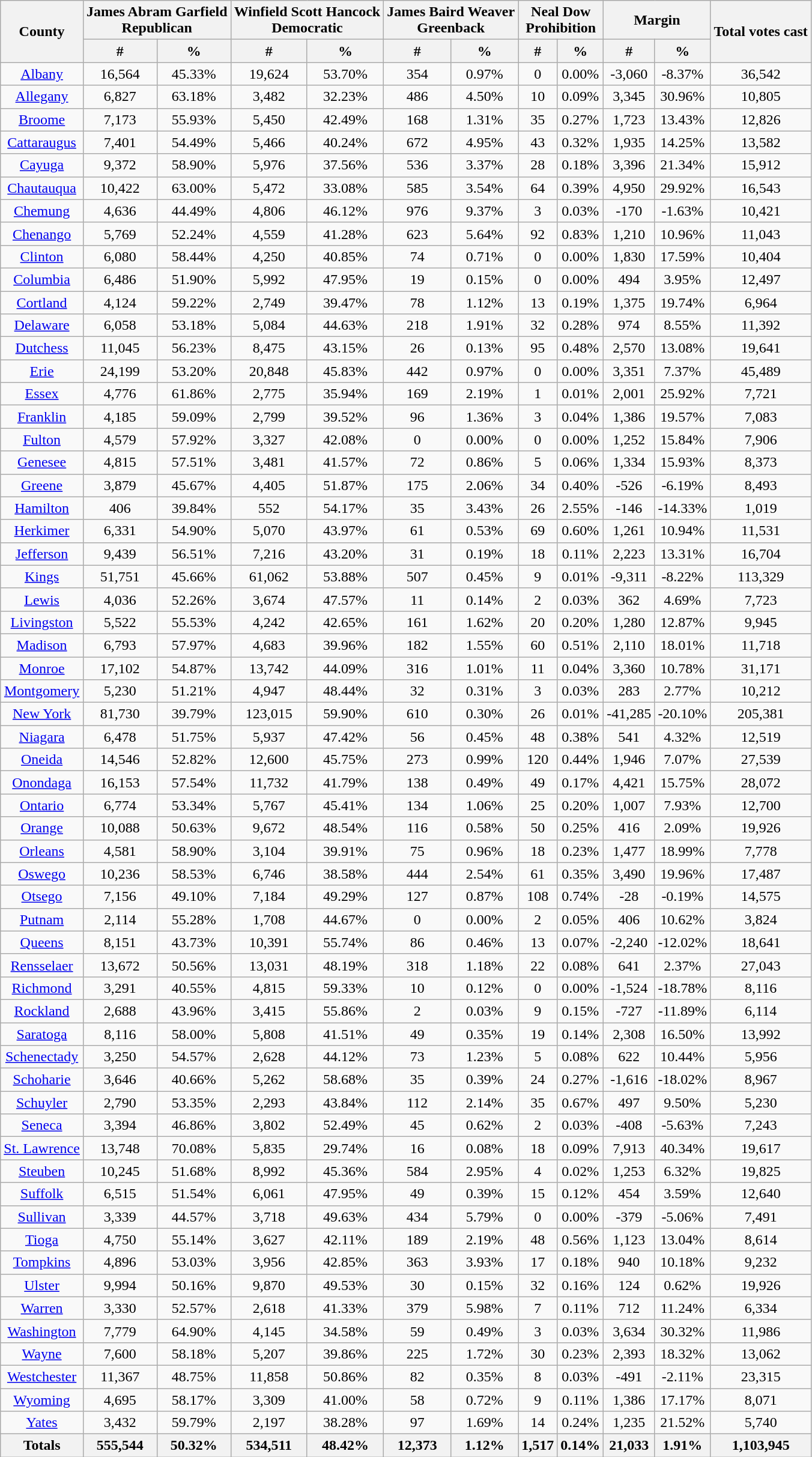<table class="wikitable sortable">
<tr>
<th rowspan="2">County</th>
<th colspan="2">James Abram Garfield<br>Republican</th>
<th colspan="2">Winfield Scott Hancock<br>Democratic</th>
<th colspan="2">James Baird Weaver<br>Greenback</th>
<th colspan="2">Neal Dow<br>Prohibition</th>
<th colspan="2">Margin</th>
<th rowspan="2">Total votes cast</th>
</tr>
<tr style="text-align:center">
<th data-sort-type="number">#</th>
<th data-sort-type="number">%</th>
<th data-sort-type="number">#</th>
<th data-sort-type="number">%</th>
<th data-sort-type="number">#</th>
<th data-sort-type="number">%</th>
<th data-sort-type="number">#</th>
<th data-sort-type="number">%</th>
<th data-sort-type="number">#</th>
<th data-sort-type="number">%</th>
</tr>
<tr style="text-align:center;">
<td><a href='#'>Albany</a></td>
<td>16,564</td>
<td>45.33%</td>
<td>19,624</td>
<td>53.70%</td>
<td>354</td>
<td>0.97%</td>
<td>0</td>
<td>0.00%</td>
<td>-3,060</td>
<td>-8.37%</td>
<td>36,542</td>
</tr>
<tr style="text-align:center;">
<td><a href='#'>Allegany</a></td>
<td>6,827</td>
<td>63.18%</td>
<td>3,482</td>
<td>32.23%</td>
<td>486</td>
<td>4.50%</td>
<td>10</td>
<td>0.09%</td>
<td>3,345</td>
<td>30.96%</td>
<td>10,805</td>
</tr>
<tr style="text-align:center;">
<td><a href='#'>Broome</a></td>
<td>7,173</td>
<td>55.93%</td>
<td>5,450</td>
<td>42.49%</td>
<td>168</td>
<td>1.31%</td>
<td>35</td>
<td>0.27%</td>
<td>1,723</td>
<td>13.43%</td>
<td>12,826</td>
</tr>
<tr style="text-align:center;">
<td><a href='#'>Cattaraugus</a></td>
<td>7,401</td>
<td>54.49%</td>
<td>5,466</td>
<td>40.24%</td>
<td>672</td>
<td>4.95%</td>
<td>43</td>
<td>0.32%</td>
<td>1,935</td>
<td>14.25%</td>
<td>13,582</td>
</tr>
<tr style="text-align:center;">
<td><a href='#'>Cayuga</a></td>
<td>9,372</td>
<td>58.90%</td>
<td>5,976</td>
<td>37.56%</td>
<td>536</td>
<td>3.37%</td>
<td>28</td>
<td>0.18%</td>
<td>3,396</td>
<td>21.34%</td>
<td>15,912</td>
</tr>
<tr style="text-align:center;">
<td><a href='#'>Chautauqua</a></td>
<td>10,422</td>
<td>63.00%</td>
<td>5,472</td>
<td>33.08%</td>
<td>585</td>
<td>3.54%</td>
<td>64</td>
<td>0.39%</td>
<td>4,950</td>
<td>29.92%</td>
<td>16,543</td>
</tr>
<tr style="text-align:center;">
<td><a href='#'>Chemung</a></td>
<td>4,636</td>
<td>44.49%</td>
<td>4,806</td>
<td>46.12%</td>
<td>976</td>
<td>9.37%</td>
<td>3</td>
<td>0.03%</td>
<td>-170</td>
<td>-1.63%</td>
<td>10,421</td>
</tr>
<tr style="text-align:center;">
<td><a href='#'>Chenango</a></td>
<td>5,769</td>
<td>52.24%</td>
<td>4,559</td>
<td>41.28%</td>
<td>623</td>
<td>5.64%</td>
<td>92</td>
<td>0.83%</td>
<td>1,210</td>
<td>10.96%</td>
<td>11,043</td>
</tr>
<tr style="text-align:center;">
<td><a href='#'>Clinton</a></td>
<td>6,080</td>
<td>58.44%</td>
<td>4,250</td>
<td>40.85%</td>
<td>74</td>
<td>0.71%</td>
<td>0</td>
<td>0.00%</td>
<td>1,830</td>
<td>17.59%</td>
<td>10,404</td>
</tr>
<tr style="text-align:center;">
<td><a href='#'>Columbia</a></td>
<td>6,486</td>
<td>51.90%</td>
<td>5,992</td>
<td>47.95%</td>
<td>19</td>
<td>0.15%</td>
<td>0</td>
<td>0.00%</td>
<td>494</td>
<td>3.95%</td>
<td>12,497</td>
</tr>
<tr style="text-align:center;">
<td><a href='#'>Cortland</a></td>
<td>4,124</td>
<td>59.22%</td>
<td>2,749</td>
<td>39.47%</td>
<td>78</td>
<td>1.12%</td>
<td>13</td>
<td>0.19%</td>
<td>1,375</td>
<td>19.74%</td>
<td>6,964</td>
</tr>
<tr style="text-align:center;">
<td><a href='#'>Delaware</a></td>
<td>6,058</td>
<td>53.18%</td>
<td>5,084</td>
<td>44.63%</td>
<td>218</td>
<td>1.91%</td>
<td>32</td>
<td>0.28%</td>
<td>974</td>
<td>8.55%</td>
<td>11,392</td>
</tr>
<tr style="text-align:center;">
<td><a href='#'>Dutchess</a></td>
<td>11,045</td>
<td>56.23%</td>
<td>8,475</td>
<td>43.15%</td>
<td>26</td>
<td>0.13%</td>
<td>95</td>
<td>0.48%</td>
<td>2,570</td>
<td>13.08%</td>
<td>19,641</td>
</tr>
<tr style="text-align:center;">
<td><a href='#'>Erie</a></td>
<td>24,199</td>
<td>53.20%</td>
<td>20,848</td>
<td>45.83%</td>
<td>442</td>
<td>0.97%</td>
<td>0</td>
<td>0.00%</td>
<td>3,351</td>
<td>7.37%</td>
<td>45,489</td>
</tr>
<tr style="text-align:center;">
<td><a href='#'>Essex</a></td>
<td>4,776</td>
<td>61.86%</td>
<td>2,775</td>
<td>35.94%</td>
<td>169</td>
<td>2.19%</td>
<td>1</td>
<td>0.01%</td>
<td>2,001</td>
<td>25.92%</td>
<td>7,721</td>
</tr>
<tr style="text-align:center;">
<td><a href='#'>Franklin</a></td>
<td>4,185</td>
<td>59.09%</td>
<td>2,799</td>
<td>39.52%</td>
<td>96</td>
<td>1.36%</td>
<td>3</td>
<td>0.04%</td>
<td>1,386</td>
<td>19.57%</td>
<td>7,083</td>
</tr>
<tr style="text-align:center;">
<td><a href='#'>Fulton</a></td>
<td>4,579</td>
<td>57.92%</td>
<td>3,327</td>
<td>42.08%</td>
<td>0</td>
<td>0.00%</td>
<td>0</td>
<td>0.00%</td>
<td>1,252</td>
<td>15.84%</td>
<td>7,906</td>
</tr>
<tr style="text-align:center;">
<td><a href='#'>Genesee</a></td>
<td>4,815</td>
<td>57.51%</td>
<td>3,481</td>
<td>41.57%</td>
<td>72</td>
<td>0.86%</td>
<td>5</td>
<td>0.06%</td>
<td>1,334</td>
<td>15.93%</td>
<td>8,373</td>
</tr>
<tr style="text-align:center;">
<td><a href='#'>Greene</a></td>
<td>3,879</td>
<td>45.67%</td>
<td>4,405</td>
<td>51.87%</td>
<td>175</td>
<td>2.06%</td>
<td>34</td>
<td>0.40%</td>
<td>-526</td>
<td>-6.19%</td>
<td>8,493</td>
</tr>
<tr style="text-align:center;">
<td><a href='#'>Hamilton</a></td>
<td>406</td>
<td>39.84%</td>
<td>552</td>
<td>54.17%</td>
<td>35</td>
<td>3.43%</td>
<td>26</td>
<td>2.55%</td>
<td>-146</td>
<td>-14.33%</td>
<td>1,019</td>
</tr>
<tr style="text-align:center;">
<td><a href='#'>Herkimer</a></td>
<td>6,331</td>
<td>54.90%</td>
<td>5,070</td>
<td>43.97%</td>
<td>61</td>
<td>0.53%</td>
<td>69</td>
<td>0.60%</td>
<td>1,261</td>
<td>10.94%</td>
<td>11,531</td>
</tr>
<tr style="text-align:center;">
<td><a href='#'>Jefferson</a></td>
<td>9,439</td>
<td>56.51%</td>
<td>7,216</td>
<td>43.20%</td>
<td>31</td>
<td>0.19%</td>
<td>18</td>
<td>0.11%</td>
<td>2,223</td>
<td>13.31%</td>
<td>16,704</td>
</tr>
<tr style="text-align:center;">
<td><a href='#'>Kings</a></td>
<td>51,751</td>
<td>45.66%</td>
<td>61,062</td>
<td>53.88%</td>
<td>507</td>
<td>0.45%</td>
<td>9</td>
<td>0.01%</td>
<td>-9,311</td>
<td>-8.22%</td>
<td>113,329</td>
</tr>
<tr style="text-align:center;">
<td><a href='#'>Lewis</a></td>
<td>4,036</td>
<td>52.26%</td>
<td>3,674</td>
<td>47.57%</td>
<td>11</td>
<td>0.14%</td>
<td>2</td>
<td>0.03%</td>
<td>362</td>
<td>4.69%</td>
<td>7,723</td>
</tr>
<tr style="text-align:center;">
<td><a href='#'>Livingston</a></td>
<td>5,522</td>
<td>55.53%</td>
<td>4,242</td>
<td>42.65%</td>
<td>161</td>
<td>1.62%</td>
<td>20</td>
<td>0.20%</td>
<td>1,280</td>
<td>12.87%</td>
<td>9,945</td>
</tr>
<tr style="text-align:center;">
<td><a href='#'>Madison</a></td>
<td>6,793</td>
<td>57.97%</td>
<td>4,683</td>
<td>39.96%</td>
<td>182</td>
<td>1.55%</td>
<td>60</td>
<td>0.51%</td>
<td>2,110</td>
<td>18.01%</td>
<td>11,718</td>
</tr>
<tr style="text-align:center;">
<td><a href='#'>Monroe</a></td>
<td>17,102</td>
<td>54.87%</td>
<td>13,742</td>
<td>44.09%</td>
<td>316</td>
<td>1.01%</td>
<td>11</td>
<td>0.04%</td>
<td>3,360</td>
<td>10.78%</td>
<td>31,171</td>
</tr>
<tr style="text-align:center;">
<td><a href='#'>Montgomery</a></td>
<td>5,230</td>
<td>51.21%</td>
<td>4,947</td>
<td>48.44%</td>
<td>32</td>
<td>0.31%</td>
<td>3</td>
<td>0.03%</td>
<td>283</td>
<td>2.77%</td>
<td>10,212</td>
</tr>
<tr style="text-align:center;">
<td><a href='#'>New York</a></td>
<td>81,730</td>
<td>39.79%</td>
<td>123,015</td>
<td>59.90%</td>
<td>610</td>
<td>0.30%</td>
<td>26</td>
<td>0.01%</td>
<td>-41,285</td>
<td>-20.10%</td>
<td>205,381</td>
</tr>
<tr style="text-align:center;">
<td><a href='#'>Niagara</a></td>
<td>6,478</td>
<td>51.75%</td>
<td>5,937</td>
<td>47.42%</td>
<td>56</td>
<td>0.45%</td>
<td>48</td>
<td>0.38%</td>
<td>541</td>
<td>4.32%</td>
<td>12,519</td>
</tr>
<tr style="text-align:center;">
<td><a href='#'>Oneida</a></td>
<td>14,546</td>
<td>52.82%</td>
<td>12,600</td>
<td>45.75%</td>
<td>273</td>
<td>0.99%</td>
<td>120</td>
<td>0.44%</td>
<td>1,946</td>
<td>7.07%</td>
<td>27,539</td>
</tr>
<tr style="text-align:center;">
<td><a href='#'>Onondaga</a></td>
<td>16,153</td>
<td>57.54%</td>
<td>11,732</td>
<td>41.79%</td>
<td>138</td>
<td>0.49%</td>
<td>49</td>
<td>0.17%</td>
<td>4,421</td>
<td>15.75%</td>
<td>28,072</td>
</tr>
<tr style="text-align:center;">
<td><a href='#'>Ontario</a></td>
<td>6,774</td>
<td>53.34%</td>
<td>5,767</td>
<td>45.41%</td>
<td>134</td>
<td>1.06%</td>
<td>25</td>
<td>0.20%</td>
<td>1,007</td>
<td>7.93%</td>
<td>12,700</td>
</tr>
<tr style="text-align:center;">
<td><a href='#'>Orange</a></td>
<td>10,088</td>
<td>50.63%</td>
<td>9,672</td>
<td>48.54%</td>
<td>116</td>
<td>0.58%</td>
<td>50</td>
<td>0.25%</td>
<td>416</td>
<td>2.09%</td>
<td>19,926</td>
</tr>
<tr style="text-align:center;">
<td><a href='#'>Orleans</a></td>
<td>4,581</td>
<td>58.90%</td>
<td>3,104</td>
<td>39.91%</td>
<td>75</td>
<td>0.96%</td>
<td>18</td>
<td>0.23%</td>
<td>1,477</td>
<td>18.99%</td>
<td>7,778</td>
</tr>
<tr style="text-align:center;">
<td><a href='#'>Oswego</a></td>
<td>10,236</td>
<td>58.53%</td>
<td>6,746</td>
<td>38.58%</td>
<td>444</td>
<td>2.54%</td>
<td>61</td>
<td>0.35%</td>
<td>3,490</td>
<td>19.96%</td>
<td>17,487</td>
</tr>
<tr style="text-align:center;">
<td><a href='#'>Otsego</a></td>
<td>7,156</td>
<td>49.10%</td>
<td>7,184</td>
<td>49.29%</td>
<td>127</td>
<td>0.87%</td>
<td>108</td>
<td>0.74%</td>
<td>-28</td>
<td>-0.19%</td>
<td>14,575</td>
</tr>
<tr style="text-align:center;">
<td><a href='#'>Putnam</a></td>
<td>2,114</td>
<td>55.28%</td>
<td>1,708</td>
<td>44.67%</td>
<td>0</td>
<td>0.00%</td>
<td>2</td>
<td>0.05%</td>
<td>406</td>
<td>10.62%</td>
<td>3,824</td>
</tr>
<tr style="text-align:center;">
<td><a href='#'>Queens</a></td>
<td>8,151</td>
<td>43.73%</td>
<td>10,391</td>
<td>55.74%</td>
<td>86</td>
<td>0.46%</td>
<td>13</td>
<td>0.07%</td>
<td>-2,240</td>
<td>-12.02%</td>
<td>18,641</td>
</tr>
<tr style="text-align:center;">
<td><a href='#'>Rensselaer</a></td>
<td>13,672</td>
<td>50.56%</td>
<td>13,031</td>
<td>48.19%</td>
<td>318</td>
<td>1.18%</td>
<td>22</td>
<td>0.08%</td>
<td>641</td>
<td>2.37%</td>
<td>27,043</td>
</tr>
<tr style="text-align:center;">
<td><a href='#'>Richmond</a></td>
<td>3,291</td>
<td>40.55%</td>
<td>4,815</td>
<td>59.33%</td>
<td>10</td>
<td>0.12%</td>
<td>0</td>
<td>0.00%</td>
<td>-1,524</td>
<td>-18.78%</td>
<td>8,116</td>
</tr>
<tr style="text-align:center;">
<td><a href='#'>Rockland</a></td>
<td>2,688</td>
<td>43.96%</td>
<td>3,415</td>
<td>55.86%</td>
<td>2</td>
<td>0.03%</td>
<td>9</td>
<td>0.15%</td>
<td>-727</td>
<td>-11.89%</td>
<td>6,114</td>
</tr>
<tr style="text-align:center;">
<td><a href='#'>Saratoga</a></td>
<td>8,116</td>
<td>58.00%</td>
<td>5,808</td>
<td>41.51%</td>
<td>49</td>
<td>0.35%</td>
<td>19</td>
<td>0.14%</td>
<td>2,308</td>
<td>16.50%</td>
<td>13,992</td>
</tr>
<tr style="text-align:center;">
<td><a href='#'>Schenectady</a></td>
<td>3,250</td>
<td>54.57%</td>
<td>2,628</td>
<td>44.12%</td>
<td>73</td>
<td>1.23%</td>
<td>5</td>
<td>0.08%</td>
<td>622</td>
<td>10.44%</td>
<td>5,956</td>
</tr>
<tr style="text-align:center;">
<td><a href='#'>Schoharie</a></td>
<td>3,646</td>
<td>40.66%</td>
<td>5,262</td>
<td>58.68%</td>
<td>35</td>
<td>0.39%</td>
<td>24</td>
<td>0.27%</td>
<td>-1,616</td>
<td>-18.02%</td>
<td>8,967</td>
</tr>
<tr style="text-align:center;">
<td><a href='#'>Schuyler</a></td>
<td>2,790</td>
<td>53.35%</td>
<td>2,293</td>
<td>43.84%</td>
<td>112</td>
<td>2.14%</td>
<td>35</td>
<td>0.67%</td>
<td>497</td>
<td>9.50%</td>
<td>5,230</td>
</tr>
<tr style="text-align:center;">
<td><a href='#'>Seneca</a></td>
<td>3,394</td>
<td>46.86%</td>
<td>3,802</td>
<td>52.49%</td>
<td>45</td>
<td>0.62%</td>
<td>2</td>
<td>0.03%</td>
<td>-408</td>
<td>-5.63%</td>
<td>7,243</td>
</tr>
<tr style="text-align:center;">
<td><a href='#'>St. Lawrence</a></td>
<td>13,748</td>
<td>70.08%</td>
<td>5,835</td>
<td>29.74%</td>
<td>16</td>
<td>0.08%</td>
<td>18</td>
<td>0.09%</td>
<td>7,913</td>
<td>40.34%</td>
<td>19,617</td>
</tr>
<tr style="text-align:center;">
<td><a href='#'>Steuben</a></td>
<td>10,245</td>
<td>51.68%</td>
<td>8,992</td>
<td>45.36%</td>
<td>584</td>
<td>2.95%</td>
<td>4</td>
<td>0.02%</td>
<td>1,253</td>
<td>6.32%</td>
<td>19,825</td>
</tr>
<tr style="text-align:center;">
<td><a href='#'>Suffolk</a></td>
<td>6,515</td>
<td>51.54%</td>
<td>6,061</td>
<td>47.95%</td>
<td>49</td>
<td>0.39%</td>
<td>15</td>
<td>0.12%</td>
<td>454</td>
<td>3.59%</td>
<td>12,640</td>
</tr>
<tr style="text-align:center;">
<td><a href='#'>Sullivan</a></td>
<td>3,339</td>
<td>44.57%</td>
<td>3,718</td>
<td>49.63%</td>
<td>434</td>
<td>5.79%</td>
<td>0</td>
<td>0.00%</td>
<td>-379</td>
<td>-5.06%</td>
<td>7,491</td>
</tr>
<tr style="text-align:center;">
<td><a href='#'>Tioga</a></td>
<td>4,750</td>
<td>55.14%</td>
<td>3,627</td>
<td>42.11%</td>
<td>189</td>
<td>2.19%</td>
<td>48</td>
<td>0.56%</td>
<td>1,123</td>
<td>13.04%</td>
<td>8,614</td>
</tr>
<tr style="text-align:center;">
<td><a href='#'>Tompkins</a></td>
<td>4,896</td>
<td>53.03%</td>
<td>3,956</td>
<td>42.85%</td>
<td>363</td>
<td>3.93%</td>
<td>17</td>
<td>0.18%</td>
<td>940</td>
<td>10.18%</td>
<td>9,232</td>
</tr>
<tr style="text-align:center;">
<td><a href='#'>Ulster</a></td>
<td>9,994</td>
<td>50.16%</td>
<td>9,870</td>
<td>49.53%</td>
<td>30</td>
<td>0.15%</td>
<td>32</td>
<td>0.16%</td>
<td>124</td>
<td>0.62%</td>
<td>19,926</td>
</tr>
<tr style="text-align:center;">
<td><a href='#'>Warren</a></td>
<td>3,330</td>
<td>52.57%</td>
<td>2,618</td>
<td>41.33%</td>
<td>379</td>
<td>5.98%</td>
<td>7</td>
<td>0.11%</td>
<td>712</td>
<td>11.24%</td>
<td>6,334</td>
</tr>
<tr style="text-align:center;">
<td><a href='#'>Washington</a></td>
<td>7,779</td>
<td>64.90%</td>
<td>4,145</td>
<td>34.58%</td>
<td>59</td>
<td>0.49%</td>
<td>3</td>
<td>0.03%</td>
<td>3,634</td>
<td>30.32%</td>
<td>11,986</td>
</tr>
<tr style="text-align:center;">
<td><a href='#'>Wayne</a></td>
<td>7,600</td>
<td>58.18%</td>
<td>5,207</td>
<td>39.86%</td>
<td>225</td>
<td>1.72%</td>
<td>30</td>
<td>0.23%</td>
<td>2,393</td>
<td>18.32%</td>
<td>13,062</td>
</tr>
<tr style="text-align:center;">
<td><a href='#'>Westchester</a></td>
<td>11,367</td>
<td>48.75%</td>
<td>11,858</td>
<td>50.86%</td>
<td>82</td>
<td>0.35%</td>
<td>8</td>
<td>0.03%</td>
<td>-491</td>
<td>-2.11%</td>
<td>23,315</td>
</tr>
<tr style="text-align:center;">
<td><a href='#'>Wyoming</a></td>
<td>4,695</td>
<td>58.17%</td>
<td>3,309</td>
<td>41.00%</td>
<td>58</td>
<td>0.72%</td>
<td>9</td>
<td>0.11%</td>
<td>1,386</td>
<td>17.17%</td>
<td>8,071</td>
</tr>
<tr style="text-align:center;">
<td><a href='#'>Yates</a></td>
<td>3,432</td>
<td>59.79%</td>
<td>2,197</td>
<td>38.28%</td>
<td>97</td>
<td>1.69%</td>
<td>14</td>
<td>0.24%</td>
<td>1,235</td>
<td>21.52%</td>
<td>5,740</td>
</tr>
<tr>
<th>Totals</th>
<th>555,544</th>
<th>50.32%</th>
<th>534,511</th>
<th>48.42%</th>
<th>12,373</th>
<th>1.12%</th>
<th>1,517</th>
<th>0.14%</th>
<th>21,033</th>
<th>1.91%</th>
<th>1,103,945</th>
</tr>
</table>
